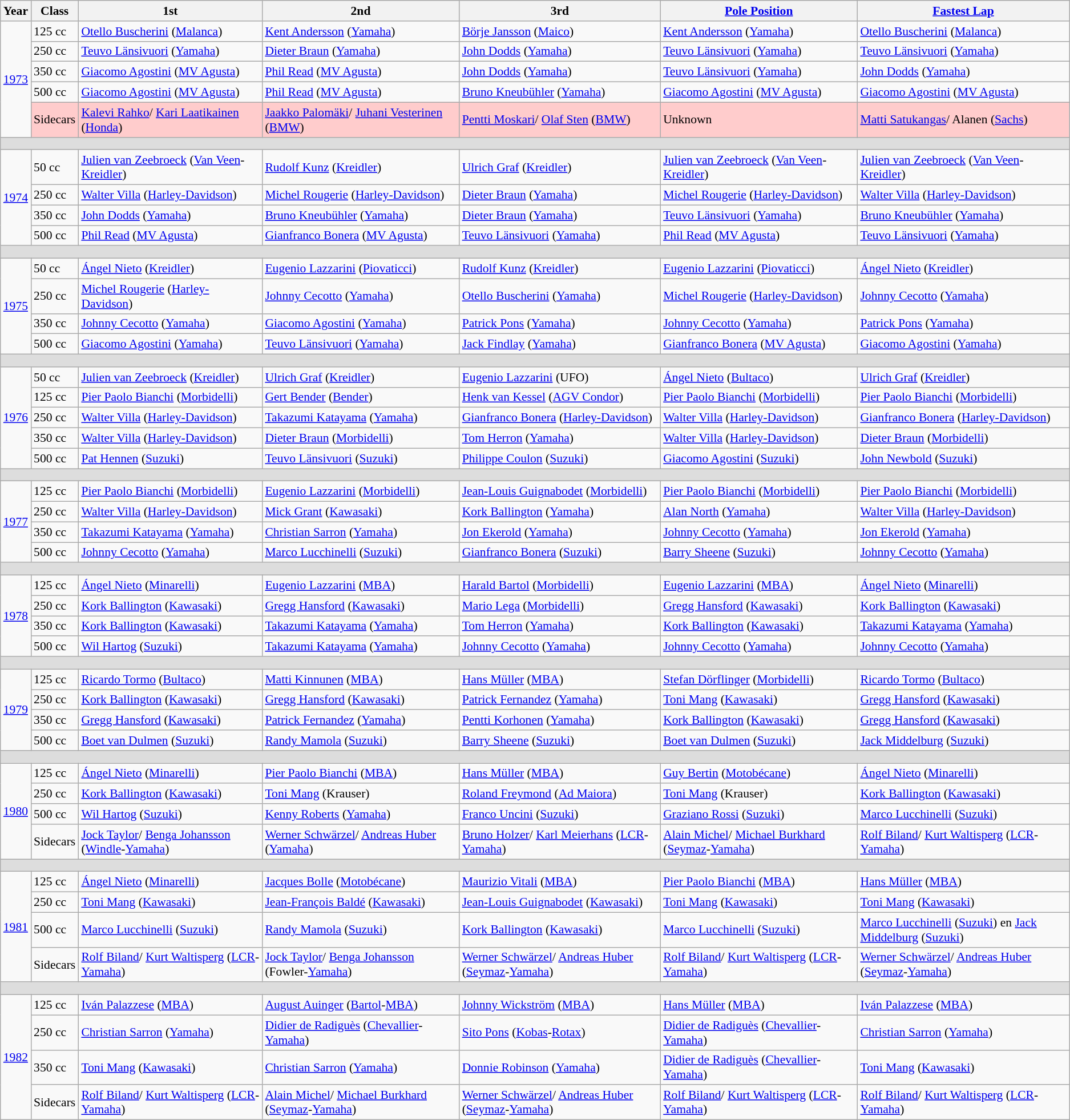<table class="wikitable" style="font-size:90%">
<tr class="achtergrondkleur5">
<th>Year</th>
<th>Class</th>
<th>1st</th>
<th>2nd</th>
<th>3rd</th>
<th><a href='#'>Pole Position</a></th>
<th><a href='#'>Fastest Lap</a></th>
</tr>
<tr>
<td rowspan="5"><a href='#'>1973</a></td>
<td>125 cc</td>
<td> <a href='#'>Otello Buscherini</a> (<a href='#'>Malanca</a>)</td>
<td> <a href='#'>Kent Andersson</a> (<a href='#'>Yamaha</a>)</td>
<td> <a href='#'>Börje Jansson</a> (<a href='#'>Maico</a>)</td>
<td> <a href='#'>Kent Andersson</a> (<a href='#'>Yamaha</a>)</td>
<td> <a href='#'>Otello Buscherini</a> (<a href='#'>Malanca</a>)</td>
</tr>
<tr>
<td>250 cc</td>
<td> <a href='#'>Teuvo Länsivuori</a> (<a href='#'>Yamaha</a>)</td>
<td> <a href='#'>Dieter Braun</a> (<a href='#'>Yamaha</a>)</td>
<td> <a href='#'>John Dodds</a> (<a href='#'>Yamaha</a>)</td>
<td> <a href='#'>Teuvo Länsivuori</a> (<a href='#'>Yamaha</a>)</td>
<td> <a href='#'>Teuvo Länsivuori</a> (<a href='#'>Yamaha</a>)</td>
</tr>
<tr>
<td>350 cc</td>
<td> <a href='#'>Giacomo Agostini</a> (<a href='#'>MV Agusta</a>)</td>
<td> <a href='#'>Phil Read</a> (<a href='#'>MV Agusta</a>)</td>
<td> <a href='#'>John Dodds</a> (<a href='#'>Yamaha</a>)</td>
<td> <a href='#'>Teuvo Länsivuori</a> (<a href='#'>Yamaha</a>)</td>
<td> <a href='#'>John Dodds</a> (<a href='#'>Yamaha</a>)</td>
</tr>
<tr>
<td>500 cc</td>
<td> <a href='#'>Giacomo Agostini</a> (<a href='#'>MV Agusta</a>)</td>
<td> <a href='#'>Phil Read</a> (<a href='#'>MV Agusta</a>)</td>
<td> <a href='#'>Bruno Kneubühler</a> (<a href='#'>Yamaha</a>)</td>
<td> <a href='#'>Giacomo Agostini</a> (<a href='#'>MV Agusta</a>)</td>
<td> <a href='#'>Giacomo Agostini</a> (<a href='#'>MV Agusta</a>)</td>
</tr>
<tr>
<td bgcolor="#FFCCCC">Sidecars</td>
<td bgcolor="#FFCCCC"> <a href='#'>Kalevi Rahko</a>/ <a href='#'>Kari Laatikainen</a> (<a href='#'>Honda</a>)</td>
<td bgcolor="#FFCCCC"> <a href='#'>Jaakko Palomäki</a>/ <a href='#'>Juhani Vesterinen</a> (<a href='#'>BMW</a>)</td>
<td bgcolor="#FFCCCC"> <a href='#'>Pentti Moskari</a>/ <a href='#'>Olaf Sten</a> (<a href='#'>BMW</a>)</td>
<td bgcolor="#FFCCCC">Unknown</td>
<td bgcolor="#FFCCCC"> <a href='#'>Matti Satukangas</a>/ Alanen (<a href='#'>Sachs</a>)</td>
</tr>
<tr>
<th colspan="8" style="height:8px; background:#ddd;"></th>
</tr>
<tr>
<td rowspan="4"><a href='#'>1974</a></td>
<td>50 cc</td>
<td> <a href='#'>Julien van Zeebroeck</a> (<a href='#'>Van Veen</a>-<a href='#'>Kreidler</a>)</td>
<td> <a href='#'>Rudolf Kunz</a> (<a href='#'>Kreidler</a>)</td>
<td> <a href='#'>Ulrich Graf</a> (<a href='#'>Kreidler</a>)</td>
<td> <a href='#'>Julien van Zeebroeck</a> (<a href='#'>Van Veen</a>-<a href='#'>Kreidler</a>)</td>
<td> <a href='#'>Julien van Zeebroeck</a> (<a href='#'>Van Veen</a>-<a href='#'>Kreidler</a>)</td>
</tr>
<tr>
<td>250 cc</td>
<td> <a href='#'>Walter Villa</a> (<a href='#'>Harley-Davidson</a>)</td>
<td> <a href='#'>Michel Rougerie</a> (<a href='#'>Harley-Davidson</a>)</td>
<td> <a href='#'>Dieter Braun</a> (<a href='#'>Yamaha</a>)</td>
<td> <a href='#'>Michel Rougerie</a> (<a href='#'>Harley-Davidson</a>)</td>
<td> <a href='#'>Walter Villa</a> (<a href='#'>Harley-Davidson</a>)</td>
</tr>
<tr>
<td>350 cc</td>
<td> <a href='#'>John Dodds</a> (<a href='#'>Yamaha</a>)</td>
<td> <a href='#'>Bruno Kneubühler</a> (<a href='#'>Yamaha</a>)</td>
<td> <a href='#'>Dieter Braun</a> (<a href='#'>Yamaha</a>)</td>
<td> <a href='#'>Teuvo Länsivuori</a> (<a href='#'>Yamaha</a>)</td>
<td> <a href='#'>Bruno Kneubühler</a> (<a href='#'>Yamaha</a>)</td>
</tr>
<tr>
<td>500 cc</td>
<td> <a href='#'>Phil Read</a> (<a href='#'>MV Agusta</a>)</td>
<td> <a href='#'>Gianfranco Bonera</a> (<a href='#'>MV Agusta</a>)</td>
<td> <a href='#'>Teuvo Länsivuori</a> (<a href='#'>Yamaha</a>)</td>
<td> <a href='#'>Phil Read</a> (<a href='#'>MV Agusta</a>)</td>
<td> <a href='#'>Teuvo Länsivuori</a> (<a href='#'>Yamaha</a>)</td>
</tr>
<tr>
<th colspan="8" style="height:8px; background:#ddd;"></th>
</tr>
<tr>
<td rowspan="4"><a href='#'>1975</a></td>
<td>50 cc</td>
<td> <a href='#'>Ángel Nieto</a> (<a href='#'>Kreidler</a>)</td>
<td> <a href='#'>Eugenio Lazzarini</a> (<a href='#'>Piovaticci</a>)</td>
<td> <a href='#'>Rudolf Kunz</a> (<a href='#'>Kreidler</a>)</td>
<td> <a href='#'>Eugenio Lazzarini</a> (<a href='#'>Piovaticci</a>)</td>
<td> <a href='#'>Ángel Nieto</a> (<a href='#'>Kreidler</a>)</td>
</tr>
<tr>
<td>250 cc</td>
<td> <a href='#'>Michel Rougerie</a> (<a href='#'>Harley-Davidson</a>)</td>
<td> <a href='#'>Johnny Cecotto</a> (<a href='#'>Yamaha</a>)</td>
<td> <a href='#'>Otello Buscherini</a> (<a href='#'>Yamaha</a>)</td>
<td> <a href='#'>Michel Rougerie</a> (<a href='#'>Harley-Davidson</a>)</td>
<td> <a href='#'>Johnny Cecotto</a> (<a href='#'>Yamaha</a>)</td>
</tr>
<tr>
<td>350 cc</td>
<td> <a href='#'>Johnny Cecotto</a> (<a href='#'>Yamaha</a>)</td>
<td> <a href='#'>Giacomo Agostini</a> (<a href='#'>Yamaha</a>)</td>
<td> <a href='#'>Patrick Pons</a> (<a href='#'>Yamaha</a>)</td>
<td> <a href='#'>Johnny Cecotto</a> (<a href='#'>Yamaha</a>)</td>
<td> <a href='#'>Patrick Pons</a> (<a href='#'>Yamaha</a>)</td>
</tr>
<tr>
<td>500 cc</td>
<td> <a href='#'>Giacomo Agostini</a> (<a href='#'>Yamaha</a>)</td>
<td> <a href='#'>Teuvo Länsivuori</a> (<a href='#'>Yamaha</a>)</td>
<td> <a href='#'>Jack Findlay</a> (<a href='#'>Yamaha</a>)</td>
<td> <a href='#'>Gianfranco Bonera</a> (<a href='#'>MV Agusta</a>)</td>
<td> <a href='#'>Giacomo Agostini</a> (<a href='#'>Yamaha</a>)</td>
</tr>
<tr>
<th colspan="8" style="height:8px; background:#ddd;"></th>
</tr>
<tr>
<td rowspan="5"><a href='#'>1976</a></td>
<td>50 cc</td>
<td> <a href='#'>Julien van Zeebroeck</a> (<a href='#'>Kreidler</a>)</td>
<td> <a href='#'>Ulrich Graf</a> (<a href='#'>Kreidler</a>)</td>
<td> <a href='#'>Eugenio Lazzarini</a> (UFO)</td>
<td> <a href='#'>Ángel Nieto</a> (<a href='#'>Bultaco</a>)</td>
<td> <a href='#'>Ulrich Graf</a> (<a href='#'>Kreidler</a>)</td>
</tr>
<tr>
<td>125 cc</td>
<td> <a href='#'>Pier Paolo Bianchi</a> (<a href='#'>Morbidelli</a>)</td>
<td> <a href='#'>Gert Bender</a> (<a href='#'>Bender</a>)</td>
<td> <a href='#'>Henk van Kessel</a>  (<a href='#'>AGV Condor</a>)</td>
<td> <a href='#'>Pier Paolo Bianchi</a> (<a href='#'>Morbidelli</a>)</td>
<td> <a href='#'>Pier Paolo Bianchi</a> (<a href='#'>Morbidelli</a>)</td>
</tr>
<tr>
<td>250 cc</td>
<td> <a href='#'>Walter Villa</a> (<a href='#'>Harley-Davidson</a>)</td>
<td> <a href='#'>Takazumi Katayama</a> (<a href='#'>Yamaha</a>)</td>
<td> <a href='#'>Gianfranco Bonera</a> (<a href='#'>Harley-Davidson</a>)</td>
<td> <a href='#'>Walter Villa</a> (<a href='#'>Harley-Davidson</a>)</td>
<td> <a href='#'>Gianfranco Bonera</a> (<a href='#'>Harley-Davidson</a>)</td>
</tr>
<tr>
<td>350 cc</td>
<td> <a href='#'>Walter Villa</a> (<a href='#'>Harley-Davidson</a>)</td>
<td> <a href='#'>Dieter Braun</a> (<a href='#'>Morbidelli</a>)</td>
<td> <a href='#'>Tom Herron</a> (<a href='#'>Yamaha</a>)</td>
<td> <a href='#'>Walter Villa</a> (<a href='#'>Harley-Davidson</a>)</td>
<td> <a href='#'>Dieter Braun</a> (<a href='#'>Morbidelli</a>)</td>
</tr>
<tr>
<td>500 cc</td>
<td> <a href='#'>Pat Hennen</a> (<a href='#'>Suzuki</a>)</td>
<td> <a href='#'>Teuvo Länsivuori</a> (<a href='#'>Suzuki</a>)</td>
<td> <a href='#'>Philippe Coulon</a> (<a href='#'>Suzuki</a>)</td>
<td> <a href='#'>Giacomo Agostini</a> (<a href='#'>Suzuki</a>)</td>
<td> <a href='#'>John Newbold</a> (<a href='#'>Suzuki</a>)</td>
</tr>
<tr>
<th colspan="8" style="height:8px; background:#ddd;"></th>
</tr>
<tr>
<td rowspan="4"><a href='#'>1977</a></td>
<td>125 cc</td>
<td> <a href='#'>Pier Paolo Bianchi</a> (<a href='#'>Morbidelli</a>)</td>
<td> <a href='#'>Eugenio Lazzarini</a> (<a href='#'>Morbidelli</a>)</td>
<td> <a href='#'>Jean-Louis Guignabodet</a> (<a href='#'>Morbidelli</a>)</td>
<td> <a href='#'>Pier Paolo Bianchi</a> (<a href='#'>Morbidelli</a>)</td>
<td> <a href='#'>Pier Paolo Bianchi</a> (<a href='#'>Morbidelli</a>)</td>
</tr>
<tr>
<td>250 cc</td>
<td> <a href='#'>Walter Villa</a> (<a href='#'>Harley-Davidson</a>)</td>
<td> <a href='#'>Mick Grant</a> (<a href='#'>Kawasaki</a>)</td>
<td> <a href='#'>Kork Ballington</a> (<a href='#'>Yamaha</a>)</td>
<td> <a href='#'>Alan North</a> (<a href='#'>Yamaha</a>)</td>
<td> <a href='#'>Walter Villa</a> (<a href='#'>Harley-Davidson</a>)</td>
</tr>
<tr>
<td>350 cc</td>
<td> <a href='#'>Takazumi Katayama</a> (<a href='#'>Yamaha</a>)</td>
<td> <a href='#'>Christian Sarron</a> (<a href='#'>Yamaha</a>)</td>
<td> <a href='#'>Jon Ekerold</a> (<a href='#'>Yamaha</a>)</td>
<td> <a href='#'>Johnny Cecotto</a> (<a href='#'>Yamaha</a>)</td>
<td> <a href='#'>Jon Ekerold</a> (<a href='#'>Yamaha</a>)</td>
</tr>
<tr>
<td>500 cc</td>
<td> <a href='#'>Johnny Cecotto</a> (<a href='#'>Yamaha</a>)</td>
<td> <a href='#'>Marco Lucchinelli</a> (<a href='#'>Suzuki</a>)</td>
<td> <a href='#'>Gianfranco Bonera</a> (<a href='#'>Suzuki</a>)</td>
<td> <a href='#'>Barry Sheene</a> (<a href='#'>Suzuki</a>)</td>
<td> <a href='#'>Johnny Cecotto</a> (<a href='#'>Yamaha</a>)</td>
</tr>
<tr>
<th colspan="8" style="height:8px; background:#ddd;"></th>
</tr>
<tr>
<td rowspan="4"><a href='#'>1978</a></td>
<td>125 cc</td>
<td> <a href='#'>Ángel Nieto</a> (<a href='#'>Minarelli</a>)</td>
<td> <a href='#'>Eugenio Lazzarini</a> (<a href='#'>MBA</a>)</td>
<td> <a href='#'>Harald Bartol</a> (<a href='#'>Morbidelli</a>)</td>
<td> <a href='#'>Eugenio Lazzarini</a> (<a href='#'>MBA</a>)</td>
<td> <a href='#'>Ángel Nieto</a> (<a href='#'>Minarelli</a>)</td>
</tr>
<tr>
<td>250 cc</td>
<td> <a href='#'>Kork Ballington</a> (<a href='#'>Kawasaki</a>)</td>
<td> <a href='#'>Gregg Hansford</a> (<a href='#'>Kawasaki</a>)</td>
<td> <a href='#'>Mario Lega</a> (<a href='#'>Morbidelli</a>)</td>
<td> <a href='#'>Gregg Hansford</a> (<a href='#'>Kawasaki</a>)</td>
<td> <a href='#'>Kork Ballington</a> (<a href='#'>Kawasaki</a>)</td>
</tr>
<tr>
<td>350 cc</td>
<td> <a href='#'>Kork Ballington</a> (<a href='#'>Kawasaki</a>)</td>
<td> <a href='#'>Takazumi Katayama</a> (<a href='#'>Yamaha</a>)</td>
<td> <a href='#'>Tom Herron</a> (<a href='#'>Yamaha</a>)</td>
<td> <a href='#'>Kork Ballington</a> (<a href='#'>Kawasaki</a>)</td>
<td> <a href='#'>Takazumi Katayama</a> (<a href='#'>Yamaha</a>)</td>
</tr>
<tr>
<td>500 cc</td>
<td> <a href='#'>Wil Hartog</a> (<a href='#'>Suzuki</a>)</td>
<td> <a href='#'>Takazumi Katayama</a> (<a href='#'>Yamaha</a>)</td>
<td> <a href='#'>Johnny Cecotto</a> (<a href='#'>Yamaha</a>)</td>
<td> <a href='#'>Johnny Cecotto</a> (<a href='#'>Yamaha</a>)</td>
<td> <a href='#'>Johnny Cecotto</a> (<a href='#'>Yamaha</a>)</td>
</tr>
<tr>
<th colspan="8" style="height:8px; background:#ddd;"></th>
</tr>
<tr>
<td rowspan="4"><a href='#'>1979</a></td>
<td>125 cc</td>
<td> <a href='#'>Ricardo Tormo</a> (<a href='#'>Bultaco</a>)</td>
<td> <a href='#'>Matti Kinnunen</a> (<a href='#'>MBA</a>)</td>
<td> <a href='#'>Hans Müller</a> (<a href='#'>MBA</a>)</td>
<td> <a href='#'>Stefan Dörflinger</a> (<a href='#'>Morbidelli</a>)</td>
<td> <a href='#'>Ricardo Tormo</a> (<a href='#'>Bultaco</a>)</td>
</tr>
<tr>
<td>250 cc</td>
<td> <a href='#'>Kork Ballington</a> (<a href='#'>Kawasaki</a>)</td>
<td> <a href='#'>Gregg Hansford</a> (<a href='#'>Kawasaki</a>)</td>
<td> <a href='#'>Patrick Fernandez</a> (<a href='#'>Yamaha</a>)</td>
<td> <a href='#'>Toni Mang</a> (<a href='#'>Kawasaki</a>)</td>
<td> <a href='#'>Gregg Hansford</a> (<a href='#'>Kawasaki</a>)</td>
</tr>
<tr>
<td>350 cc</td>
<td> <a href='#'>Gregg Hansford</a> (<a href='#'>Kawasaki</a>)</td>
<td> <a href='#'>Patrick Fernandez</a> (<a href='#'>Yamaha</a>)</td>
<td> <a href='#'>Pentti Korhonen</a> (<a href='#'>Yamaha</a>)</td>
<td> <a href='#'>Kork Ballington</a> (<a href='#'>Kawasaki</a>)</td>
<td> <a href='#'>Gregg Hansford</a> (<a href='#'>Kawasaki</a>)</td>
</tr>
<tr>
<td>500 cc</td>
<td> <a href='#'>Boet van Dulmen</a> (<a href='#'>Suzuki</a>)</td>
<td> <a href='#'>Randy Mamola</a> (<a href='#'>Suzuki</a>)</td>
<td> <a href='#'>Barry Sheene</a> (<a href='#'>Suzuki</a>)</td>
<td> <a href='#'>Boet van Dulmen</a> (<a href='#'>Suzuki</a>)</td>
<td> <a href='#'>Jack Middelburg</a> (<a href='#'>Suzuki</a>)</td>
</tr>
<tr>
<th colspan="8" style="height:8px; background:#ddd;"></th>
</tr>
<tr>
<td rowspan="4"><a href='#'>1980</a></td>
<td>125 cc</td>
<td> <a href='#'>Ángel Nieto</a> (<a href='#'>Minarelli</a>)</td>
<td> <a href='#'>Pier Paolo Bianchi</a> (<a href='#'>MBA</a>)</td>
<td> <a href='#'>Hans Müller</a> (<a href='#'>MBA</a>)</td>
<td> <a href='#'>Guy Bertin</a> (<a href='#'>Motobécane</a>)</td>
<td> <a href='#'>Ángel Nieto</a> (<a href='#'>Minarelli</a>)</td>
</tr>
<tr>
<td>250 cc</td>
<td> <a href='#'>Kork Ballington</a> (<a href='#'>Kawasaki</a>)</td>
<td> <a href='#'>Toni Mang</a> (Krauser)</td>
<td> <a href='#'>Roland Freymond</a> (<a href='#'>Ad Maiora</a>)</td>
<td> <a href='#'>Toni Mang</a> (Krauser)</td>
<td> <a href='#'>Kork Ballington</a> (<a href='#'>Kawasaki</a>)</td>
</tr>
<tr>
<td>500 cc</td>
<td> <a href='#'>Wil Hartog</a> (<a href='#'>Suzuki</a>)</td>
<td> <a href='#'>Kenny Roberts</a> (<a href='#'>Yamaha</a>)</td>
<td> <a href='#'>Franco Uncini</a> (<a href='#'>Suzuki</a>)</td>
<td> <a href='#'>Graziano Rossi</a> (<a href='#'>Suzuki</a>)</td>
<td> <a href='#'>Marco Lucchinelli</a> (<a href='#'>Suzuki</a>)</td>
</tr>
<tr>
<td>Sidecars</td>
<td> <a href='#'>Jock Taylor</a>/ <a href='#'>Benga Johansson</a> (<a href='#'>Windle</a>-<a href='#'>Yamaha</a>)</td>
<td> <a href='#'>Werner Schwärzel</a>/ <a href='#'>Andreas Huber</a> (<a href='#'>Yamaha</a>)</td>
<td> <a href='#'>Bruno Holzer</a>/ <a href='#'>Karl Meierhans</a> (<a href='#'>LCR</a>-<a href='#'>Yamaha</a>)</td>
<td> <a href='#'>Alain Michel</a>/ <a href='#'>Michael Burkhard</a> (<a href='#'>Seymaz</a>-<a href='#'>Yamaha</a>)</td>
<td> <a href='#'>Rolf Biland</a>/ <a href='#'>Kurt Waltisperg</a> (<a href='#'>LCR</a>-<a href='#'>Yamaha</a>)</td>
</tr>
<tr>
<th colspan="8" style="height:8px; background:#ddd;"></th>
</tr>
<tr>
<td rowspan="4"><a href='#'>1981</a></td>
<td>125 cc</td>
<td> <a href='#'>Ángel Nieto</a> (<a href='#'>Minarelli</a>)</td>
<td> <a href='#'>Jacques Bolle</a> (<a href='#'>Motobécane</a>)</td>
<td> <a href='#'>Maurizio Vitali</a> (<a href='#'>MBA</a>)</td>
<td> <a href='#'>Pier Paolo Bianchi</a> (<a href='#'>MBA</a>)</td>
<td> <a href='#'>Hans Müller</a> (<a href='#'>MBA</a>)</td>
</tr>
<tr>
<td>250 cc</td>
<td> <a href='#'>Toni Mang</a> (<a href='#'>Kawasaki</a>)</td>
<td> <a href='#'>Jean-François Baldé</a> (<a href='#'>Kawasaki</a>)</td>
<td> <a href='#'>Jean-Louis Guignabodet</a> (<a href='#'>Kawasaki</a>)</td>
<td> <a href='#'>Toni Mang</a> (<a href='#'>Kawasaki</a>)</td>
<td> <a href='#'>Toni Mang</a> (<a href='#'>Kawasaki</a>)</td>
</tr>
<tr>
<td>500 cc</td>
<td> <a href='#'>Marco Lucchinelli</a> (<a href='#'>Suzuki</a>)</td>
<td> <a href='#'>Randy Mamola</a> (<a href='#'>Suzuki</a>)</td>
<td> <a href='#'>Kork Ballington</a> (<a href='#'>Kawasaki</a>)</td>
<td> <a href='#'>Marco Lucchinelli</a> (<a href='#'>Suzuki</a>)</td>
<td> <a href='#'>Marco Lucchinelli</a> (<a href='#'>Suzuki</a>) en  <a href='#'>Jack Middelburg</a> (<a href='#'>Suzuki</a>)</td>
</tr>
<tr>
<td>Sidecars</td>
<td> <a href='#'>Rolf Biland</a>/ <a href='#'>Kurt Waltisperg</a> (<a href='#'>LCR</a>-<a href='#'>Yamaha</a>)</td>
<td> <a href='#'>Jock Taylor</a>/ <a href='#'>Benga Johansson</a> (Fowler-<a href='#'>Yamaha</a>)</td>
<td> <a href='#'>Werner Schwärzel</a>/ <a href='#'>Andreas Huber</a> (<a href='#'>Seymaz</a>-<a href='#'>Yamaha</a>)</td>
<td> <a href='#'>Rolf Biland</a>/ <a href='#'>Kurt Waltisperg</a> (<a href='#'>LCR</a>-<a href='#'>Yamaha</a>)</td>
<td> <a href='#'>Werner Schwärzel</a>/ <a href='#'>Andreas Huber</a> (<a href='#'>Seymaz</a>-<a href='#'>Yamaha</a>)</td>
</tr>
<tr>
<th colspan="8" style="height:8px; background:#ddd;"></th>
</tr>
<tr>
<td rowspan="4"><a href='#'>1982</a></td>
<td>125 cc</td>
<td> <a href='#'>Iván Palazzese</a> (<a href='#'>MBA</a>)</td>
<td> <a href='#'>August Auinger</a> (<a href='#'>Bartol</a>-<a href='#'>MBA</a>)</td>
<td> <a href='#'>Johnny Wickström</a> (<a href='#'>MBA</a>)</td>
<td> <a href='#'>Hans Müller</a> (<a href='#'>MBA</a>)</td>
<td> <a href='#'>Iván Palazzese</a> (<a href='#'>MBA</a>)</td>
</tr>
<tr>
<td>250 cc</td>
<td> <a href='#'>Christian Sarron</a> (<a href='#'>Yamaha</a>)</td>
<td> <a href='#'>Didier de Radiguès</a> (<a href='#'>Chevallier</a>-<a href='#'>Yamaha</a>)</td>
<td> <a href='#'>Sito Pons</a> (<a href='#'>Kobas</a>-<a href='#'>Rotax</a>)</td>
<td> <a href='#'>Didier de Radiguès</a> (<a href='#'>Chevallier</a>-<a href='#'>Yamaha</a>)</td>
<td> <a href='#'>Christian Sarron</a> (<a href='#'>Yamaha</a>)</td>
</tr>
<tr>
<td>350 cc</td>
<td> <a href='#'>Toni Mang</a> (<a href='#'>Kawasaki</a>)</td>
<td> <a href='#'>Christian Sarron</a> (<a href='#'>Yamaha</a>)</td>
<td> <a href='#'>Donnie Robinson</a> (<a href='#'>Yamaha</a>)</td>
<td> <a href='#'>Didier de Radiguès</a> (<a href='#'>Chevallier</a>-<a href='#'>Yamaha</a>)</td>
<td> <a href='#'>Toni Mang</a> (<a href='#'>Kawasaki</a>)</td>
</tr>
<tr>
<td>Sidecars</td>
<td> <a href='#'>Rolf Biland</a>/ <a href='#'>Kurt Waltisperg</a> (<a href='#'>LCR</a>-<a href='#'>Yamaha</a>)</td>
<td> <a href='#'>Alain Michel</a>/ <a href='#'>Michael Burkhard</a> (<a href='#'>Seymaz</a>-<a href='#'>Yamaha</a>)</td>
<td> <a href='#'>Werner Schwärzel</a>/ <a href='#'>Andreas Huber</a> (<a href='#'>Seymaz</a>-<a href='#'>Yamaha</a>)</td>
<td> <a href='#'>Rolf Biland</a>/ <a href='#'>Kurt Waltisperg</a> (<a href='#'>LCR</a>-<a href='#'>Yamaha</a>)</td>
<td> <a href='#'>Rolf Biland</a>/ <a href='#'>Kurt Waltisperg</a> (<a href='#'>LCR</a>-<a href='#'>Yamaha</a>)</td>
</tr>
</table>
